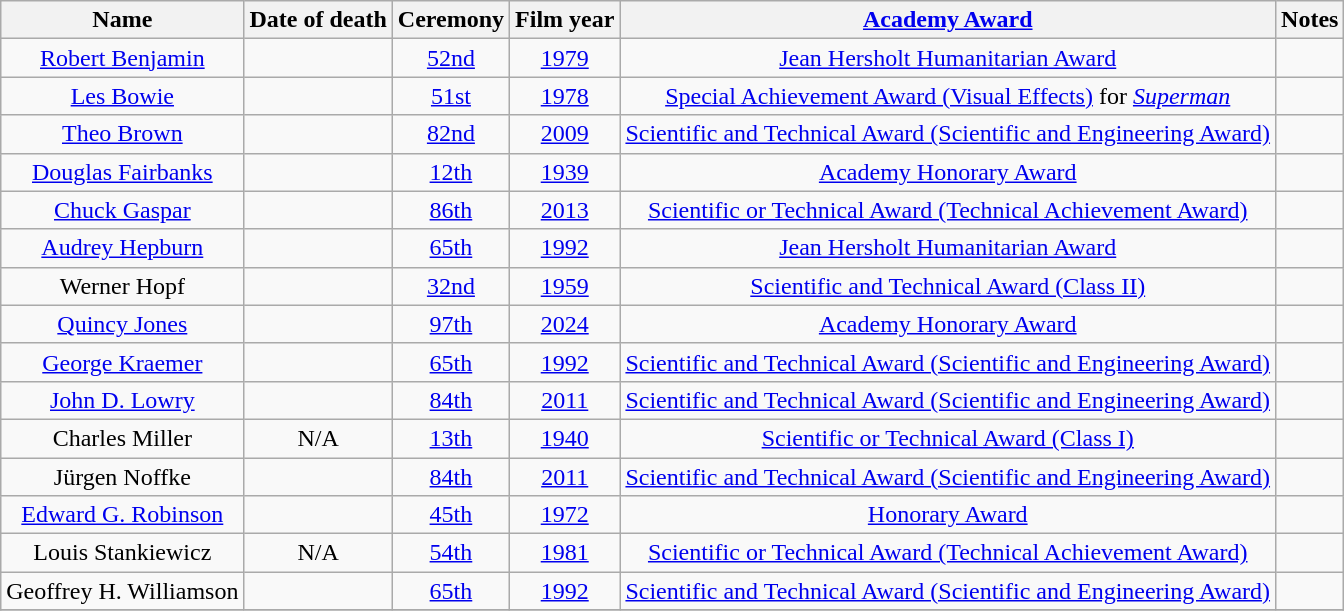<table class="wikitable sortable" style="text-align: center">
<tr>
<th>Name</th>
<th>Date of death</th>
<th>Ceremony</th>
<th>Film year</th>
<th><a href='#'>Academy Award</a></th>
<th>Notes</th>
</tr>
<tr>
<td><a href='#'>Robert Benjamin</a></td>
<td></td>
<td><a href='#'>52nd</a></td>
<td><a href='#'>1979</a></td>
<td><a href='#'>Jean Hersholt Humanitarian Award</a></td>
<td></td>
</tr>
<tr>
<td><a href='#'>Les Bowie</a></td>
<td></td>
<td><a href='#'>51st</a></td>
<td><a href='#'>1978</a></td>
<td><a href='#'>Special Achievement Award (Visual Effects)</a> for <em><a href='#'>Superman</a></em></td>
<td></td>
</tr>
<tr>
<td><a href='#'>Theo Brown</a></td>
<td></td>
<td><a href='#'>82nd</a></td>
<td><a href='#'>2009</a></td>
<td><a href='#'>Scientific and Technical Award (Scientific and Engineering Award)</a></td>
<td></td>
</tr>
<tr>
<td><a href='#'>Douglas Fairbanks</a></td>
<td></td>
<td><a href='#'>12th</a></td>
<td><a href='#'>1939</a></td>
<td><a href='#'>Academy Honorary Award</a></td>
<td></td>
</tr>
<tr>
<td><a href='#'>Chuck Gaspar</a></td>
<td></td>
<td><a href='#'>86th</a></td>
<td><a href='#'>2013</a></td>
<td><a href='#'>Scientific or Technical Award (Technical Achievement Award)</a></td>
<td></td>
</tr>
<tr>
<td><a href='#'>Audrey Hepburn</a></td>
<td></td>
<td><a href='#'>65th</a></td>
<td><a href='#'>1992</a></td>
<td><a href='#'>Jean Hersholt Humanitarian Award</a></td>
<td></td>
</tr>
<tr>
<td>Werner Hopf</td>
<td></td>
<td><a href='#'>32nd</a></td>
<td><a href='#'>1959</a></td>
<td><a href='#'>Scientific and Technical Award (Class II)</a></td>
<td></td>
</tr>
<tr>
<td><a href='#'>Quincy Jones</a></td>
<td></td>
<td><a href='#'>97th</a></td>
<td><a href='#'>2024</a></td>
<td><a href='#'>Academy Honorary Award</a></td>
<td></td>
</tr>
<tr>
<td><a href='#'>George Kraemer</a></td>
<td></td>
<td><a href='#'>65th</a></td>
<td><a href='#'>1992</a></td>
<td><a href='#'>Scientific and Technical Award (Scientific and Engineering Award)</a></td>
<td></td>
</tr>
<tr>
<td><a href='#'>John D. Lowry</a></td>
<td></td>
<td><a href='#'>84th</a></td>
<td><a href='#'>2011</a></td>
<td><a href='#'>Scientific and Technical Award (Scientific and Engineering Award)</a></td>
<td></td>
</tr>
<tr>
<td>Charles Miller</td>
<td>N/A</td>
<td><a href='#'>13th</a></td>
<td><a href='#'>1940</a></td>
<td><a href='#'>Scientific or Technical Award (Class I)</a></td>
<td></td>
</tr>
<tr>
<td>Jürgen Noffke</td>
<td></td>
<td><a href='#'>84th</a></td>
<td><a href='#'>2011</a></td>
<td><a href='#'>Scientific and Technical Award (Scientific and Engineering Award)</a></td>
<td></td>
</tr>
<tr>
<td><a href='#'>Edward G. Robinson</a></td>
<td></td>
<td><a href='#'>45th</a></td>
<td><a href='#'>1972</a></td>
<td><a href='#'>Honorary Award</a></td>
<td></td>
</tr>
<tr>
<td>Louis Stankiewicz</td>
<td>N/A</td>
<td><a href='#'>54th</a></td>
<td><a href='#'>1981</a></td>
<td><a href='#'>Scientific or Technical Award (Technical Achievement Award)</a></td>
<td></td>
</tr>
<tr>
<td>Geoffrey H. Williamson</td>
<td></td>
<td><a href='#'>65th</a></td>
<td><a href='#'>1992</a></td>
<td><a href='#'>Scientific and Technical Award (Scientific and Engineering Award)</a></td>
<td></td>
</tr>
<tr>
</tr>
</table>
